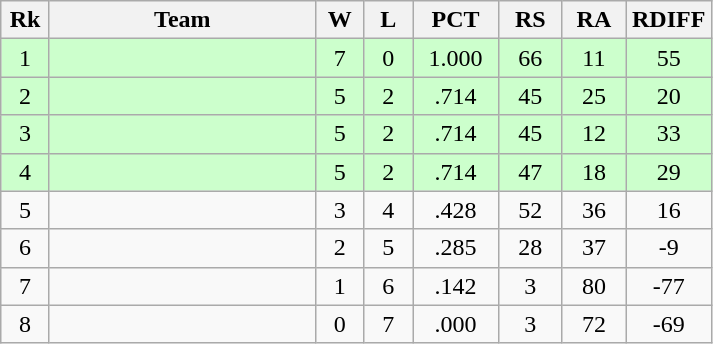<table class=wikitable style=text-align:center>
<tr>
<th width=25>Rk</th>
<th width=170>Team</th>
<th width=25>W</th>
<th width=25>L</th>
<th width=50>PCT</th>
<th width=35>RS</th>
<th width=35>RA</th>
<th width=50>RDIFF</th>
</tr>
<tr bgcolor=ccffcc>
<td>1</td>
<td style="text-align:left;"></td>
<td>7</td>
<td>0</td>
<td>1.000</td>
<td>66</td>
<td>11</td>
<td>55</td>
</tr>
<tr bgcolor=ccffcc>
<td>2</td>
<td style="text-align:left;"></td>
<td>5</td>
<td>2</td>
<td>.714</td>
<td>45</td>
<td>25</td>
<td>20</td>
</tr>
<tr bgcolor=ccffcc>
<td>3</td>
<td style="text-align:left;"></td>
<td>5</td>
<td>2</td>
<td>.714</td>
<td>45</td>
<td>12</td>
<td>33</td>
</tr>
<tr bgcolor=ccffcc>
<td>4</td>
<td style="text-align:left;"></td>
<td>5</td>
<td>2</td>
<td>.714</td>
<td>47</td>
<td>18</td>
<td>29</td>
</tr>
<tr>
<td>5</td>
<td style="text-align:left;"></td>
<td>3</td>
<td>4</td>
<td>.428</td>
<td>52</td>
<td>36</td>
<td>16</td>
</tr>
<tr>
<td>6</td>
<td style="text-align:left;"></td>
<td>2</td>
<td>5</td>
<td>.285</td>
<td>28</td>
<td>37</td>
<td>-9</td>
</tr>
<tr>
<td>7</td>
<td style="text-align:left;"></td>
<td>1</td>
<td>6</td>
<td>.142</td>
<td>3</td>
<td>80</td>
<td>-77</td>
</tr>
<tr>
<td>8</td>
<td style="text-align:left;"></td>
<td>0</td>
<td>7</td>
<td>.000</td>
<td>3</td>
<td>72</td>
<td>-69</td>
</tr>
</table>
